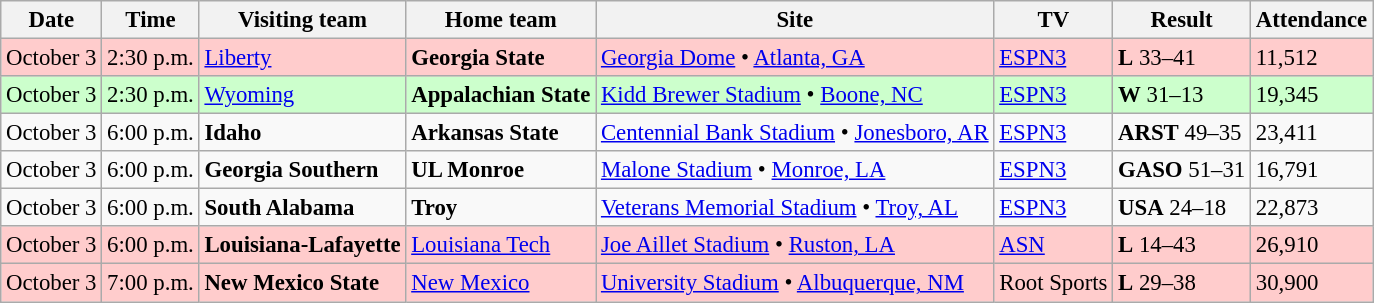<table class="wikitable" style="font-size:95%;">
<tr>
<th>Date</th>
<th>Time</th>
<th>Visiting team</th>
<th>Home team</th>
<th>Site</th>
<th>TV</th>
<th>Result</th>
<th>Attendance</th>
</tr>
<tr style="background:#fcc">
<td>October 3</td>
<td>2:30 p.m.</td>
<td><a href='#'>Liberty</a></td>
<td><strong>Georgia State</strong></td>
<td><a href='#'>Georgia Dome</a> • <a href='#'>Atlanta, GA</a></td>
<td><a href='#'>ESPN3</a></td>
<td><strong>L</strong> 33–41</td>
<td>11,512</td>
</tr>
<tr style="background:#cfc">
<td>October 3</td>
<td>2:30 p.m.</td>
<td><a href='#'>Wyoming</a></td>
<td><strong>Appalachian State</strong></td>
<td><a href='#'>Kidd Brewer Stadium</a> • <a href='#'>Boone, NC</a></td>
<td><a href='#'>ESPN3</a></td>
<td><strong>W</strong> 31–13</td>
<td>19,345</td>
</tr>
<tr style="background:">
<td>October 3</td>
<td>6:00 p.m.</td>
<td><strong>Idaho</strong></td>
<td><strong>Arkansas State</strong></td>
<td><a href='#'>Centennial Bank Stadium</a> • <a href='#'>Jonesboro, AR</a></td>
<td><a href='#'>ESPN3</a></td>
<td><strong>ARST</strong> 49–35</td>
<td>23,411</td>
</tr>
<tr style="background:">
<td>October 3</td>
<td>6:00 p.m.</td>
<td><strong>Georgia Southern</strong></td>
<td><strong>UL Monroe</strong></td>
<td><a href='#'>Malone Stadium</a> • <a href='#'>Monroe, LA</a></td>
<td><a href='#'>ESPN3</a></td>
<td><strong>GASO</strong> 51–31</td>
<td>16,791</td>
</tr>
<tr style="background:">
<td>October 3</td>
<td>6:00 p.m.</td>
<td><strong>South Alabama</strong></td>
<td><strong>Troy</strong></td>
<td><a href='#'>Veterans Memorial Stadium</a> • <a href='#'>Troy, AL</a></td>
<td><a href='#'>ESPN3</a></td>
<td><strong>USA</strong> 24–18</td>
<td>22,873</td>
</tr>
<tr style="background:#fcc">
<td>October 3</td>
<td>6:00 p.m.</td>
<td><strong>Louisiana-Lafayette</strong></td>
<td><a href='#'>Louisiana Tech</a></td>
<td><a href='#'>Joe Aillet Stadium</a> • <a href='#'>Ruston, LA</a></td>
<td><a href='#'>ASN</a></td>
<td><strong>L</strong> 14–43</td>
<td>26,910</td>
</tr>
<tr style="background:#fcc">
<td>October 3</td>
<td>7:00 p.m.</td>
<td><strong>New Mexico State</strong></td>
<td><a href='#'>New Mexico</a></td>
<td><a href='#'>University Stadium</a> • <a href='#'>Albuquerque, NM</a></td>
<td>Root Sports</td>
<td><strong>L</strong> 29–38</td>
<td>30,900</td>
</tr>
</table>
